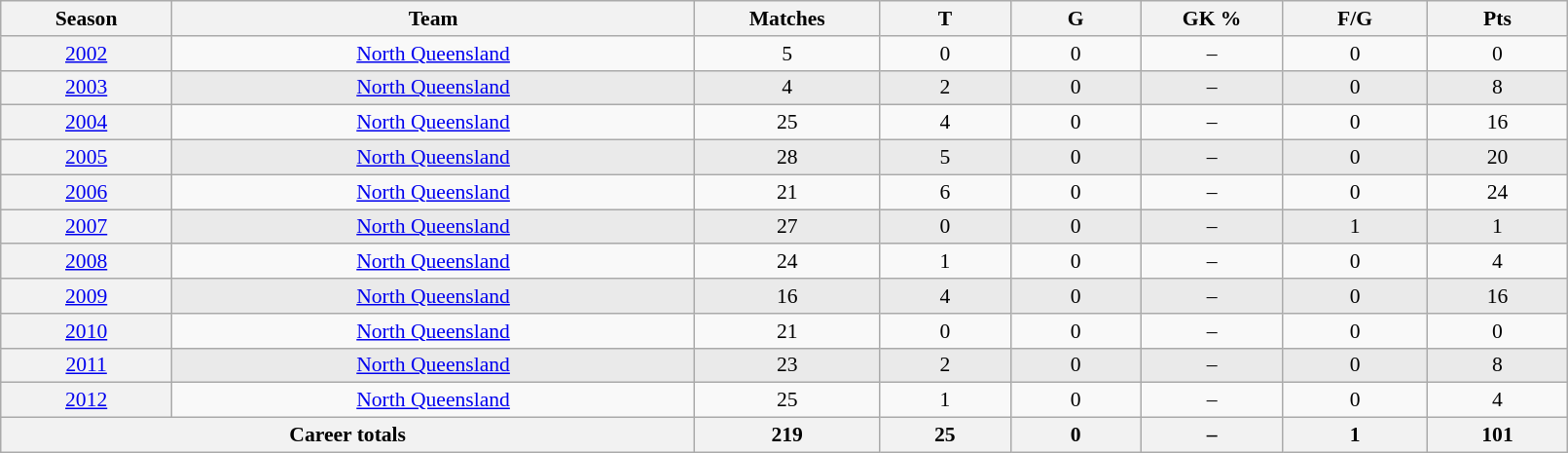<table class="wikitable sortable"  style="font-size:90%; text-align:center; width:85%;">
<tr>
<th width=2%>Season</th>
<th width=8%>Team</th>
<th width=2%>Matches</th>
<th width=2%>T</th>
<th width=2%>G</th>
<th width=2%>GK %</th>
<th width=2%>F/G</th>
<th width=2%>Pts</th>
</tr>
<tr>
<th scope="row" style="text-align:center; font-weight:normal"><a href='#'>2002</a></th>
<td style="text-align:center;"> <a href='#'>North Queensland</a></td>
<td>5</td>
<td>0</td>
<td>0</td>
<td>–</td>
<td>0</td>
<td>0</td>
</tr>
<tr style="background-color: #EAEAEA">
<th scope="row" style="text-align:center; font-weight:normal"><a href='#'>2003</a></th>
<td style="text-align:center;"> <a href='#'>North Queensland</a></td>
<td>4</td>
<td>2</td>
<td>0</td>
<td>–</td>
<td>0</td>
<td>8</td>
</tr>
<tr>
<th scope="row" style="text-align:center; font-weight:normal"><a href='#'>2004</a></th>
<td style="text-align:center;"> <a href='#'>North Queensland</a></td>
<td>25</td>
<td>4</td>
<td>0</td>
<td>–</td>
<td>0</td>
<td>16</td>
</tr>
<tr style="background-color: #EAEAEA">
<th scope="row" style="text-align:center; font-weight:normal"><a href='#'>2005</a></th>
<td style="text-align:center;"> <a href='#'>North Queensland</a></td>
<td>28</td>
<td>5</td>
<td>0</td>
<td>–</td>
<td>0</td>
<td>20</td>
</tr>
<tr>
<th scope="row" style="text-align:center; font-weight:normal"><a href='#'>2006</a></th>
<td style="text-align:center;"> <a href='#'>North Queensland</a></td>
<td>21</td>
<td>6</td>
<td>0</td>
<td>–</td>
<td>0</td>
<td>24</td>
</tr>
<tr style="background-color: #EAEAEA">
<th scope="row" style="text-align:center; font-weight:normal"><a href='#'>2007</a></th>
<td style="text-align:center;"> <a href='#'>North Queensland</a></td>
<td>27</td>
<td>0</td>
<td>0</td>
<td>–</td>
<td>1</td>
<td>1</td>
</tr>
<tr>
<th scope="row" style="text-align:center; font-weight:normal"><a href='#'>2008</a></th>
<td style="text-align:center;"> <a href='#'>North Queensland</a></td>
<td>24</td>
<td>1</td>
<td>0</td>
<td>–</td>
<td>0</td>
<td>4</td>
</tr>
<tr style="background-color: #EAEAEA">
<th scope="row" style="text-align:center; font-weight:normal"><a href='#'>2009</a></th>
<td style="text-align:center;"> <a href='#'>North Queensland</a></td>
<td>16</td>
<td>4</td>
<td>0</td>
<td>–</td>
<td>0</td>
<td>16</td>
</tr>
<tr>
<th scope="row" style="text-align:center; font-weight:normal"><a href='#'>2010</a></th>
<td style="text-align:center;"> <a href='#'>North Queensland</a></td>
<td>21</td>
<td>0</td>
<td>0</td>
<td>–</td>
<td>0</td>
<td>0</td>
</tr>
<tr style="background-color: #EAEAEA">
<th scope="row" style="text-align:center; font-weight:normal"><a href='#'>2011</a></th>
<td style="text-align:center;"> <a href='#'>North Queensland</a></td>
<td>23</td>
<td>2</td>
<td>0</td>
<td>–</td>
<td>0</td>
<td>8</td>
</tr>
<tr>
<th scope="row" style="text-align:center; font-weight:normal"><a href='#'>2012</a></th>
<td style="text-align:center;"> <a href='#'>North Queensland</a></td>
<td>25</td>
<td>1</td>
<td>0</td>
<td>–</td>
<td>0</td>
<td>4</td>
</tr>
<tr class="sortbottom">
<th colspan=2>Career totals</th>
<th>219</th>
<th>25</th>
<th>0</th>
<th>–</th>
<th>1</th>
<th>101</th>
</tr>
</table>
